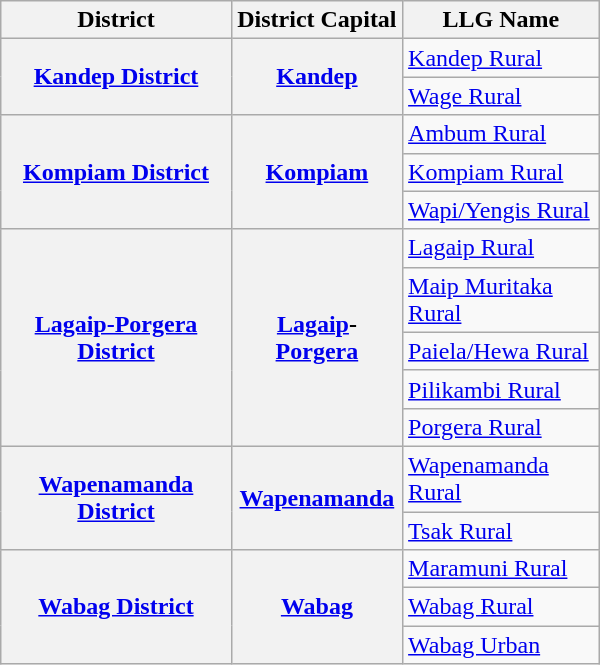<table class="wikitable" style="text-align: left;" width="400">
<tr>
<th>District</th>
<th>District Capital</th>
<th>LLG Name</th>
</tr>
<tr>
<th rowspan="2"><a href='#'>Kandep District</a></th>
<th rowspan="2"><a href='#'>Kandep</a></th>
<td><a href='#'>Kandep Rural</a></td>
</tr>
<tr>
<td><a href='#'>Wage Rural</a></td>
</tr>
<tr>
<th rowspan="3"><a href='#'>Kompiam District</a></th>
<th rowspan="3"><a href='#'>Kompiam</a></th>
<td><a href='#'>Ambum Rural</a></td>
</tr>
<tr>
<td><a href='#'>Kompiam Rural</a></td>
</tr>
<tr>
<td><a href='#'>Wapi/Yengis Rural</a></td>
</tr>
<tr>
<th rowspan="5"><a href='#'>Lagaip-Porgera District</a></th>
<th rowspan="5"><a href='#'>Lagaip</a>-<a href='#'>Porgera</a></th>
<td><a href='#'>Lagaip Rural</a></td>
</tr>
<tr>
<td><a href='#'>Maip Muritaka Rural</a></td>
</tr>
<tr>
<td><a href='#'>Paiela/Hewa Rural</a></td>
</tr>
<tr>
<td><a href='#'>Pilikambi Rural</a></td>
</tr>
<tr>
<td><a href='#'>Porgera Rural</a></td>
</tr>
<tr>
<th rowspan="2"><a href='#'>Wapenamanda District</a></th>
<th rowspan="2"><a href='#'>Wapenamanda</a></th>
<td><a href='#'>Wapenamanda Rural</a></td>
</tr>
<tr>
<td><a href='#'>Tsak Rural</a></td>
</tr>
<tr>
<th rowspan="3"><a href='#'>Wabag District</a></th>
<th rowspan="3"><a href='#'>Wabag</a></th>
<td><a href='#'>Maramuni Rural</a></td>
</tr>
<tr>
<td><a href='#'>Wabag Rural</a></td>
</tr>
<tr>
<td><a href='#'>Wabag Urban</a></td>
</tr>
</table>
